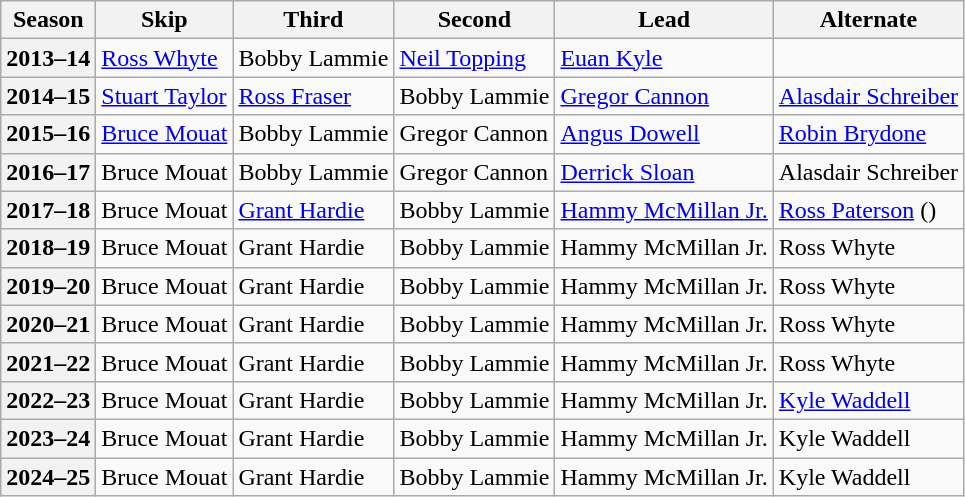<table class="wikitable">
<tr>
<th scope="col">Season</th>
<th scope="col">Skip</th>
<th scope="col">Third</th>
<th scope="col">Second</th>
<th scope="col">Lead</th>
<th scope="col">Alternate</th>
</tr>
<tr>
<th scope="row">2013–14</th>
<td><a href='#'>Ross Whyte</a></td>
<td>Bobby Lammie</td>
<td><a href='#'>Neil Topping</a></td>
<td><a href='#'>Euan Kyle</a></td>
<td></td>
</tr>
<tr>
<th scope="row">2014–15</th>
<td><a href='#'>Stuart Taylor</a></td>
<td><a href='#'>Ross Fraser</a></td>
<td>Bobby Lammie</td>
<td><a href='#'>Gregor Cannon</a></td>
<td><a href='#'>Alasdair Schreiber</a></td>
</tr>
<tr>
<th scope="row">2015–16</th>
<td><a href='#'>Bruce Mouat</a></td>
<td>Bobby Lammie</td>
<td>Gregor Cannon</td>
<td><a href='#'>Angus Dowell</a></td>
<td><a href='#'>Robin Brydone</a></td>
</tr>
<tr>
<th scope="row">2016–17</th>
<td>Bruce Mouat</td>
<td>Bobby Lammie</td>
<td>Gregor Cannon</td>
<td><a href='#'>Derrick Sloan</a></td>
<td>Alasdair Schreiber</td>
</tr>
<tr>
<th scope="row">2017–18</th>
<td>Bruce Mouat</td>
<td><a href='#'>Grant Hardie</a></td>
<td>Bobby Lammie</td>
<td><a href='#'>Hammy McMillan Jr.</a></td>
<td><a href='#'>Ross Paterson</a> ()</td>
</tr>
<tr>
<th scope="row">2018–19</th>
<td>Bruce Mouat</td>
<td>Grant Hardie</td>
<td>Bobby Lammie</td>
<td>Hammy McMillan Jr.</td>
<td>Ross Whyte</td>
</tr>
<tr>
<th scope="row">2019–20</th>
<td>Bruce Mouat</td>
<td>Grant Hardie</td>
<td>Bobby Lammie</td>
<td>Hammy McMillan Jr.</td>
<td>Ross Whyte</td>
</tr>
<tr>
<th scope="row">2020–21</th>
<td>Bruce Mouat</td>
<td>Grant Hardie</td>
<td>Bobby Lammie</td>
<td>Hammy McMillan Jr.</td>
<td>Ross Whyte</td>
</tr>
<tr>
<th scope="row">2021–22</th>
<td>Bruce Mouat</td>
<td>Grant Hardie</td>
<td>Bobby Lammie</td>
<td>Hammy McMillan Jr.</td>
<td>Ross Whyte</td>
</tr>
<tr>
<th scope="row">2022–23</th>
<td>Bruce Mouat</td>
<td>Grant Hardie</td>
<td>Bobby Lammie</td>
<td>Hammy McMillan Jr.</td>
<td><a href='#'>Kyle Waddell</a></td>
</tr>
<tr>
<th scope="row">2023–24</th>
<td>Bruce Mouat</td>
<td>Grant Hardie</td>
<td>Bobby Lammie</td>
<td>Hammy McMillan Jr.</td>
<td>Kyle Waddell</td>
</tr>
<tr>
<th scope="row">2024–25</th>
<td>Bruce Mouat</td>
<td>Grant Hardie</td>
<td>Bobby Lammie</td>
<td>Hammy McMillan Jr.</td>
<td>Kyle Waddell</td>
</tr>
</table>
